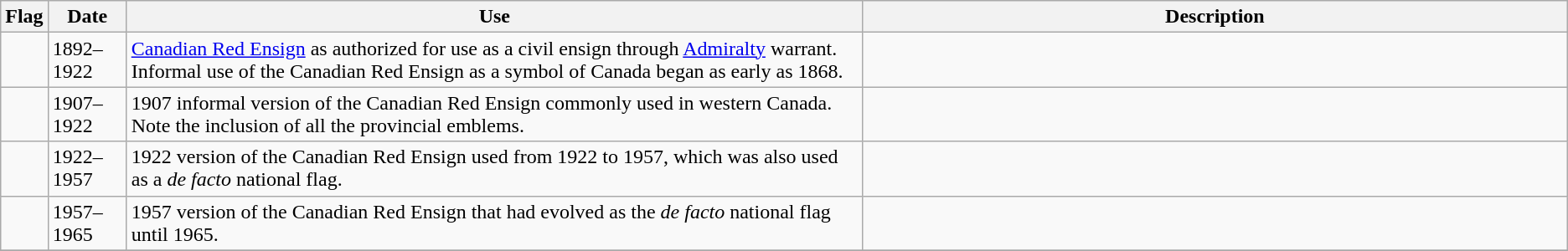<table class="wikitable">
<tr>
<th scope="col">Flag</th>
<th scope="col">Date</th>
<th scope="col">Use</th>
<th scope="col" style="width: 45%;">Description</th>
</tr>
<tr>
<td></td>
<td>1892–1922</td>
<td><a href='#'>Canadian Red Ensign</a> as authorized for use as a civil ensign through <a href='#'>Admiralty</a> warrant. Informal use of the Canadian Red Ensign as a symbol of Canada began as early as 1868.</td>
<td></td>
</tr>
<tr>
<td></td>
<td>1907–1922</td>
<td>1907 informal version of the Canadian Red Ensign commonly used in western Canada. Note the inclusion of all the provincial emblems.</td>
<td></td>
</tr>
<tr>
<td></td>
<td>1922–1957</td>
<td>1922 version of the Canadian Red Ensign used from 1922 to 1957, which was also used as a <em>de facto</em> national flag.</td>
<td></td>
</tr>
<tr>
<td></td>
<td>1957–1965</td>
<td>1957 version of the Canadian Red Ensign that had evolved as the <em>de facto</em> national flag until 1965.</td>
<td></td>
</tr>
<tr>
</tr>
</table>
